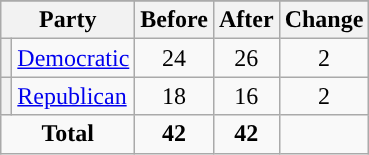<table class="wikitable" style="text-align:center;">
<tr>
</tr>
<tr>
<th colspan=2>Party</th>
<th>Before</th>
<th>After</th>
<th>Change</th>
</tr>
<tr>
<th style="background-color:"></th>
<td style="text-align:left;"><a href='#'>Democratic</a></td>
<td>24</td>
<td>26</td>
<td> 2</td>
</tr>
<tr>
<th style="background-color:"></th>
<td style="text-align:left;"><a href='#'>Republican</a></td>
<td>18</td>
<td>16</td>
<td> 2</td>
</tr>
<tr>
<td colspan=2><strong>Total</strong></td>
<td><strong>42</strong></td>
<td><strong>42</strong></td>
<td></td>
</tr>
</table>
